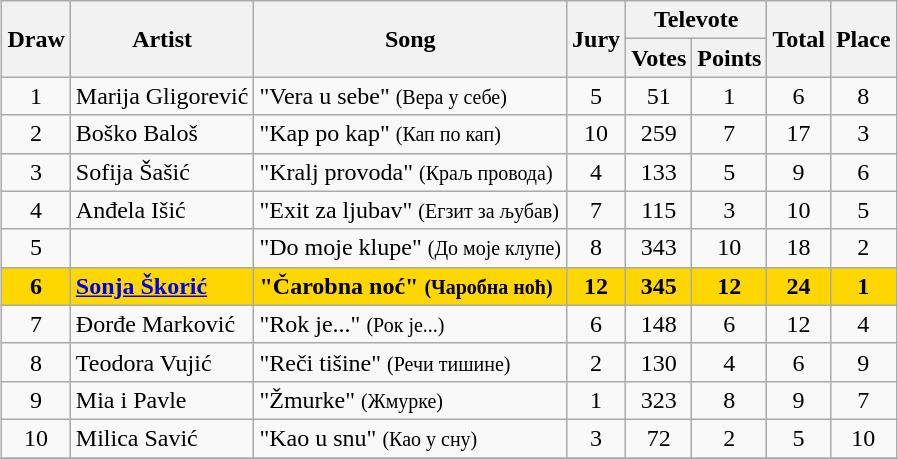<table class="sortable wikitable" style="margin: 1em auto 1em auto; text-align:center">
<tr>
<th rowspan="2">Draw</th>
<th rowspan="2">Artist</th>
<th rowspan="2">Song</th>
<th rowspan="2">Jury</th>
<th colspan="2">Televote</th>
<th rowspan="2">Total</th>
<th rowspan="2">Place</th>
</tr>
<tr>
<th>Votes</th>
<th>Points</th>
</tr>
<tr>
<td>1</td>
<td align="left">Marija Gligorević</td>
<td align="left">"Vera u sebe" <small>(Вера у себе)</small></td>
<td>5</td>
<td>51</td>
<td>1</td>
<td>6</td>
<td>8</td>
</tr>
<tr>
<td>2</td>
<td align="left">Boško Baloš</td>
<td align="left">"Kap po kap" <small>(Кап по кап)</small></td>
<td>10</td>
<td>259</td>
<td>7</td>
<td>17</td>
<td>3</td>
</tr>
<tr>
<td>3</td>
<td align="left">Sofija Šašić</td>
<td align="left">"Kralj provoda" <small>(Краљ провода)</small></td>
<td>4</td>
<td>133</td>
<td>5</td>
<td>9</td>
<td>6</td>
</tr>
<tr>
<td>4</td>
<td align="left">Anđela Išić</td>
<td align="left">"Exit za ljubav" <small>(Егзит за љубав)</small></td>
<td>7</td>
<td>115</td>
<td>3</td>
<td>10</td>
<td>5</td>
</tr>
<tr>
<td>5</td>
<td align="left"></td>
<td align="left">"Do moje klupe" <small>(До моје клупе)</small></td>
<td>8</td>
<td>343</td>
<td>10</td>
<td>18</td>
<td>2</td>
</tr>
<tr bgcolor="gold">
<td><strong>6</strong></td>
<td align="left"><strong><a href='#'>Sonja Škorić</a></strong></td>
<td align="left"><strong>"Čarobna noć" <small>(Чаробна ноћ)</small></strong></td>
<td><strong>12</strong></td>
<td><strong>345</strong></td>
<td><strong>12</strong></td>
<td><strong>24</strong></td>
<td><strong>1</strong></td>
</tr>
<tr>
<td>7</td>
<td align="left">Đorđe Marković</td>
<td align="left">"Rok je..." <small>(Рок је...)</small></td>
<td>6</td>
<td>148</td>
<td>6</td>
<td>12</td>
<td>4</td>
</tr>
<tr>
<td>8</td>
<td align="left">Teodora Vujić</td>
<td align="left">"Reči tišine" <small>(Речи тишине)</small></td>
<td>2</td>
<td>130</td>
<td>4</td>
<td>6</td>
<td>9</td>
</tr>
<tr>
<td>9</td>
<td align="left">Mia i Pavle</td>
<td align="left">"Žmurke" <small>(Жмурке)</small></td>
<td>1</td>
<td>323</td>
<td>8</td>
<td>9</td>
<td>7</td>
</tr>
<tr>
<td>10</td>
<td align="left">Milica Savić</td>
<td align="left">"Kao u snu" <small>(Као у сну)</small></td>
<td>3</td>
<td>72</td>
<td>2</td>
<td>5</td>
<td>10</td>
</tr>
<tr>
</tr>
</table>
